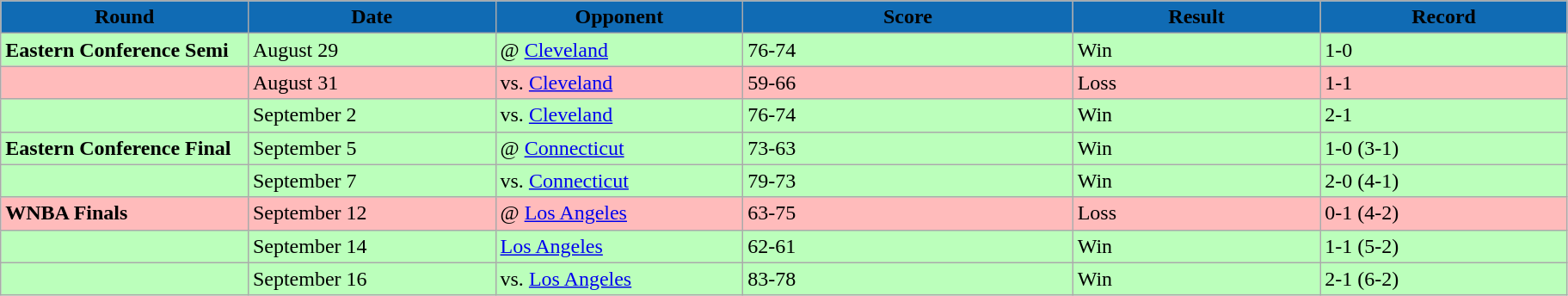<table class="wikitable sortable sortable">
<tr>
<th style="background:#106bb4; width:15%;">Round</th>
<th style="background:#106bb4; width:15%;">Date</th>
<th style="background:#106bb4; width:15%;">Opponent</th>
<th style="background:#106bb4; width:20%;">Score</th>
<th style="background:#106bb4; width:15%;">Result</th>
<th style="background:#106bb4; width:15%;">Record</th>
</tr>
<tr style="background:#bfb;">
<td><strong>Eastern Conference Semi</strong></td>
<td>August 29</td>
<td>@ <a href='#'>Cleveland</a></td>
<td>76-74</td>
<td>Win</td>
<td>1-0</td>
</tr>
<tr style="background:#fbb;">
<td></td>
<td>August 31</td>
<td>vs. <a href='#'>Cleveland</a></td>
<td>59-66</td>
<td>Loss</td>
<td>1-1</td>
</tr>
<tr style="background:#bfb;">
<td></td>
<td>September 2</td>
<td>vs. <a href='#'>Cleveland</a></td>
<td>76-74</td>
<td>Win</td>
<td>2-1</td>
</tr>
<tr style="background:#bfb;">
<td><strong>Eastern Conference Final</strong></td>
<td>September 5</td>
<td>@ <a href='#'>Connecticut</a></td>
<td>73-63</td>
<td>Win</td>
<td>1-0 (3-1)</td>
</tr>
<tr style="background:#bfb;">
<td></td>
<td>September 7</td>
<td>vs. <a href='#'>Connecticut</a></td>
<td>79-73</td>
<td>Win</td>
<td>2-0 (4-1) </td>
</tr>
<tr style="background:#fbb;">
<td><strong>WNBA Finals</strong></td>
<td>September 12</td>
<td>@ <a href='#'>Los Angeles</a></td>
<td>63-75</td>
<td>Loss</td>
<td>0-1 (4-2)</td>
</tr>
<tr style="background:#bfb;">
<td></td>
<td>September 14</td>
<td><a href='#'>Los Angeles</a></td>
<td>62-61</td>
<td>Win</td>
<td>1-1  (5-2)</td>
</tr>
<tr style="background:#bfb;">
<td></td>
<td>September 16</td>
<td>vs. <a href='#'>Los Angeles</a></td>
<td>83-78</td>
<td>Win</td>
<td>2-1 (6-2)</td>
</tr>
</table>
